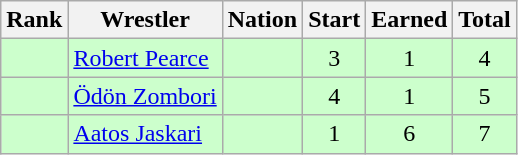<table class="wikitable sortable" style="text-align:center;">
<tr>
<th>Rank</th>
<th>Wrestler</th>
<th>Nation</th>
<th>Start</th>
<th>Earned</th>
<th>Total</th>
</tr>
<tr style="background:#cfc;">
<td></td>
<td align=left><a href='#'>Robert Pearce</a></td>
<td align=left></td>
<td>3</td>
<td>1</td>
<td>4</td>
</tr>
<tr style="background:#cfc;">
<td></td>
<td align=left><a href='#'>Ödön Zombori</a></td>
<td align=left></td>
<td>4</td>
<td>1</td>
<td>5</td>
</tr>
<tr style="background:#cfc;">
<td></td>
<td align=left><a href='#'>Aatos Jaskari</a></td>
<td align=left></td>
<td>1</td>
<td>6</td>
<td>7</td>
</tr>
</table>
